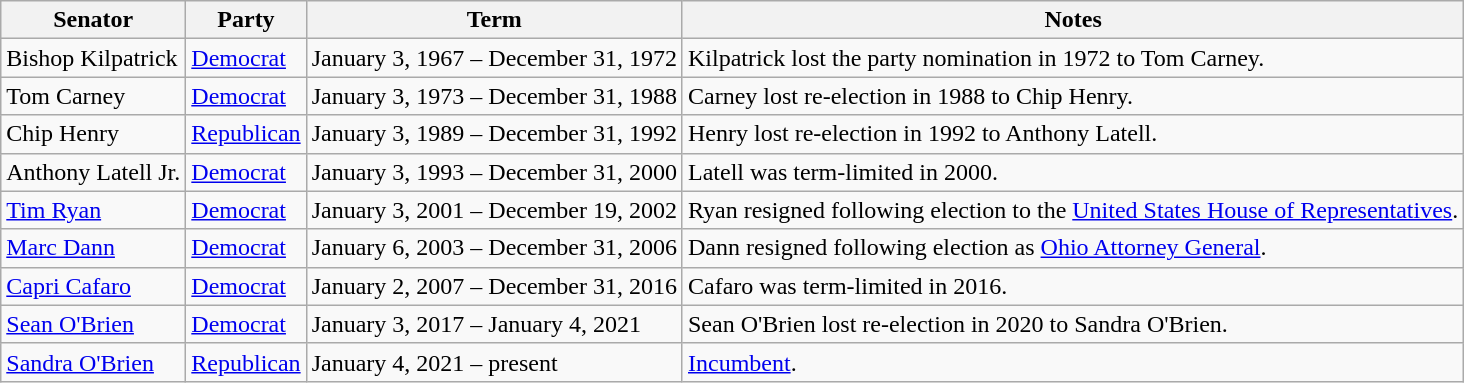<table class=wikitable>
<tr valign=bottom>
<th>Senator</th>
<th>Party</th>
<th>Term</th>
<th>Notes</th>
</tr>
<tr>
<td>Bishop Kilpatrick</td>
<td><a href='#'>Democrat</a></td>
<td>January 3, 1967 – December 31, 1972</td>
<td>Kilpatrick lost the party nomination in 1972 to Tom Carney.</td>
</tr>
<tr>
<td>Tom Carney</td>
<td><a href='#'>Democrat</a></td>
<td>January 3, 1973 – December 31, 1988</td>
<td>Carney lost re-election in 1988 to Chip Henry.</td>
</tr>
<tr>
<td>Chip Henry</td>
<td><a href='#'>Republican</a></td>
<td>January 3, 1989 – December 31, 1992</td>
<td>Henry lost re-election in 1992 to Anthony Latell.</td>
</tr>
<tr>
<td>Anthony Latell Jr.</td>
<td><a href='#'>Democrat</a></td>
<td>January 3, 1993 – December 31, 2000</td>
<td>Latell was term-limited in 2000.</td>
</tr>
<tr>
<td><a href='#'>Tim Ryan</a></td>
<td><a href='#'>Democrat</a></td>
<td>January 3, 2001 – December 19, 2002</td>
<td>Ryan resigned following election to the <a href='#'>United States House of Representatives</a>.</td>
</tr>
<tr>
<td><a href='#'>Marc Dann</a></td>
<td><a href='#'>Democrat</a></td>
<td>January 6, 2003 – December 31, 2006</td>
<td>Dann resigned following election as <a href='#'>Ohio Attorney General</a>.</td>
</tr>
<tr>
<td><a href='#'>Capri Cafaro</a></td>
<td><a href='#'>Democrat</a></td>
<td>January 2, 2007 – December 31, 2016</td>
<td>Cafaro was term-limited in 2016.</td>
</tr>
<tr>
<td><a href='#'>Sean O'Brien</a></td>
<td><a href='#'>Democrat</a></td>
<td>January 3, 2017 – January 4, 2021</td>
<td>Sean O'Brien lost re-election in 2020 to Sandra O'Brien.</td>
</tr>
<tr>
<td><a href='#'>Sandra O'Brien</a></td>
<td><a href='#'>Republican</a></td>
<td>January 4, 2021 – present</td>
<td><a href='#'>Incumbent</a>.</td>
</tr>
</table>
